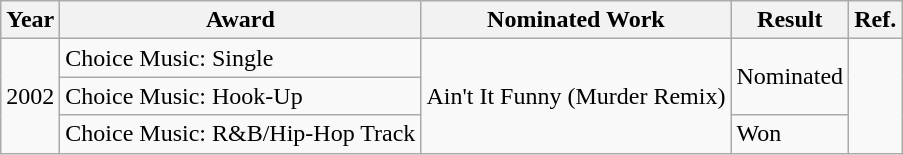<table class="wikitable">
<tr>
<th>Year</th>
<th>Award</th>
<th>Nominated Work</th>
<th>Result</th>
<th>Ref.</th>
</tr>
<tr>
<td rowspan="3">2002</td>
<td>Choice Music: Single</td>
<td rowspan="3">Ain't It Funny (Murder Remix)</td>
<td rowspan="2">Nominated</td>
<td rowspan="3"></td>
</tr>
<tr>
<td>Choice Music: Hook-Up</td>
</tr>
<tr>
<td>Choice Music: R&B/Hip-Hop Track</td>
<td>Won</td>
</tr>
</table>
